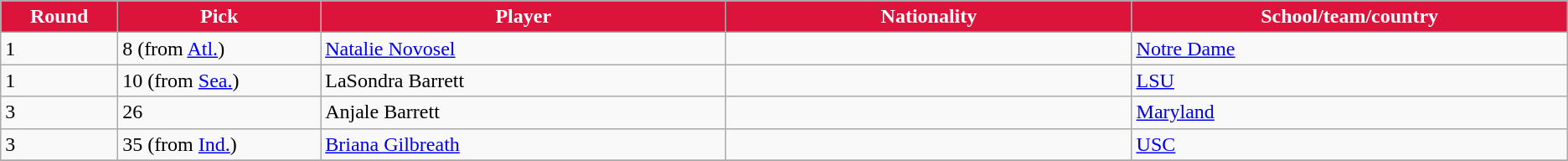<table class="wikitable">
<tr>
<th style="background:#DC143C; color:white;" width="2%">Round</th>
<th style="background:#DC143C; color:white;" width="5%">Pick</th>
<th style="background:#DC143C; color:white;" width="10%">Player</th>
<th style="background:#DC143C; color:white;" width="10%">Nationality</th>
<th style="background:#DC143C; color:white;" width="10%">School/team/country</th>
</tr>
<tr>
<td>1</td>
<td>8 (from <a href='#'>Atl.</a>)</td>
<td><a href='#'>Natalie Novosel</a></td>
<td></td>
<td><a href='#'>Notre Dame</a></td>
</tr>
<tr>
<td>1</td>
<td>10 (from <a href='#'>Sea.</a>)</td>
<td>LaSondra Barrett</td>
<td></td>
<td><a href='#'>LSU</a></td>
</tr>
<tr>
<td>3</td>
<td>26</td>
<td>Anjale Barrett</td>
<td></td>
<td><a href='#'>Maryland</a></td>
</tr>
<tr>
<td>3</td>
<td>35 (from <a href='#'>Ind.</a>)</td>
<td><a href='#'>Briana Gilbreath</a></td>
<td></td>
<td><a href='#'>USC</a></td>
</tr>
<tr>
</tr>
</table>
